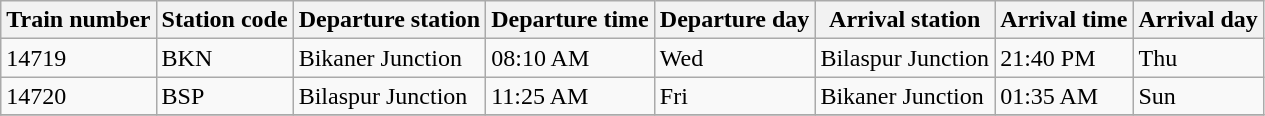<table class="wikitable">
<tr>
<th>Train number</th>
<th>Station code</th>
<th>Departure station</th>
<th>Departure time</th>
<th>Departure day</th>
<th>Arrival station</th>
<th>Arrival time</th>
<th>Arrival day</th>
</tr>
<tr>
<td>14719</td>
<td>BKN</td>
<td>Bikaner Junction</td>
<td>08:10 AM</td>
<td>Wed</td>
<td>Bilaspur Junction</td>
<td>21:40 PM</td>
<td>Thu</td>
</tr>
<tr>
<td>14720</td>
<td>BSP</td>
<td>Bilaspur Junction</td>
<td>11:25 AM</td>
<td>Fri</td>
<td>Bikaner Junction</td>
<td>01:35 AM</td>
<td>Sun</td>
</tr>
<tr>
</tr>
</table>
